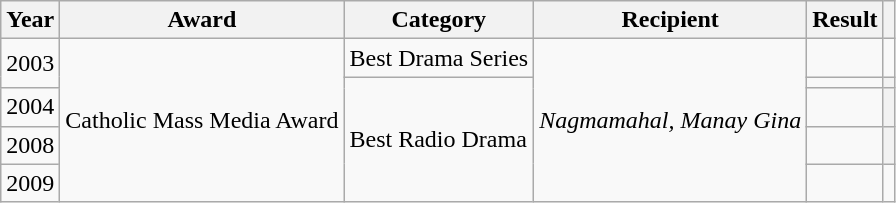<table class="wikitable">
<tr>
<th>Year</th>
<th>Award</th>
<th>Category</th>
<th>Recipient</th>
<th>Result</th>
<th></th>
</tr>
<tr>
<td rowspan=2>2003</td>
<td rowspan=5>Catholic Mass Media Award</td>
<td>Best Drama Series</td>
<td rowspan=5><em>Nagmamahal, Manay Gina</em></td>
<td></td>
<td></td>
</tr>
<tr>
<td rowspan=4>Best Radio Drama</td>
<td></td>
<th></th>
</tr>
<tr>
<td>2004</td>
<td></td>
<th></th>
</tr>
<tr>
<td>2008</td>
<td></td>
<th></th>
</tr>
<tr>
<td>2009</td>
<td></td>
<td></td>
</tr>
</table>
